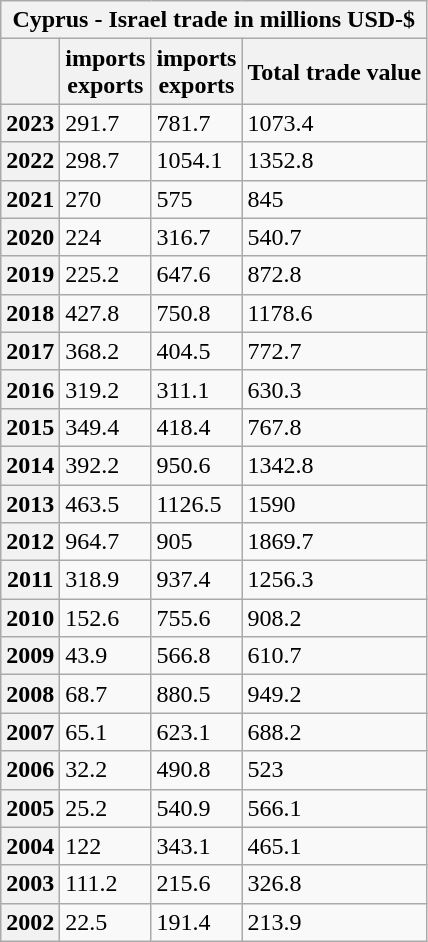<table class="wikitable mw-collapsible mw-collapsed">
<tr>
<th colspan="4">Cyprus - Israel trade in millions USD-$</th>
</tr>
<tr>
<th></th>
<th> imports<br> exports</th>
<th> imports<br> exports</th>
<th>Total trade value</th>
</tr>
<tr>
<th>2023</th>
<td>291.7</td>
<td>781.7</td>
<td>1073.4</td>
</tr>
<tr>
<th>2022</th>
<td>298.7</td>
<td>1054.1</td>
<td>1352.8</td>
</tr>
<tr>
<th>2021</th>
<td>270</td>
<td>575</td>
<td>845</td>
</tr>
<tr>
<th>2020</th>
<td>224</td>
<td>316.7</td>
<td>540.7</td>
</tr>
<tr>
<th>2019</th>
<td>225.2</td>
<td>647.6</td>
<td>872.8</td>
</tr>
<tr>
<th>2018</th>
<td>427.8</td>
<td>750.8</td>
<td>1178.6</td>
</tr>
<tr>
<th>2017</th>
<td>368.2</td>
<td>404.5</td>
<td>772.7</td>
</tr>
<tr>
<th>2016</th>
<td>319.2</td>
<td>311.1</td>
<td>630.3</td>
</tr>
<tr>
<th>2015</th>
<td>349.4</td>
<td>418.4</td>
<td>767.8</td>
</tr>
<tr>
<th>2014</th>
<td>392.2</td>
<td>950.6</td>
<td>1342.8</td>
</tr>
<tr>
<th>2013</th>
<td>463.5</td>
<td>1126.5</td>
<td>1590</td>
</tr>
<tr>
<th>2012</th>
<td>964.7</td>
<td>905</td>
<td>1869.7</td>
</tr>
<tr>
<th>2011</th>
<td>318.9</td>
<td>937.4</td>
<td>1256.3</td>
</tr>
<tr>
<th>2010</th>
<td>152.6</td>
<td>755.6</td>
<td>908.2</td>
</tr>
<tr>
<th>2009</th>
<td>43.9</td>
<td>566.8</td>
<td>610.7</td>
</tr>
<tr>
<th>2008</th>
<td>68.7</td>
<td>880.5</td>
<td>949.2</td>
</tr>
<tr>
<th>2007</th>
<td>65.1</td>
<td>623.1</td>
<td>688.2</td>
</tr>
<tr>
<th>2006</th>
<td>32.2</td>
<td>490.8</td>
<td>523</td>
</tr>
<tr>
<th>2005</th>
<td>25.2</td>
<td>540.9</td>
<td>566.1</td>
</tr>
<tr>
<th>2004</th>
<td>122</td>
<td>343.1</td>
<td>465.1</td>
</tr>
<tr>
<th>2003</th>
<td>111.2</td>
<td>215.6</td>
<td>326.8</td>
</tr>
<tr>
<th>2002</th>
<td>22.5</td>
<td>191.4</td>
<td>213.9</td>
</tr>
</table>
